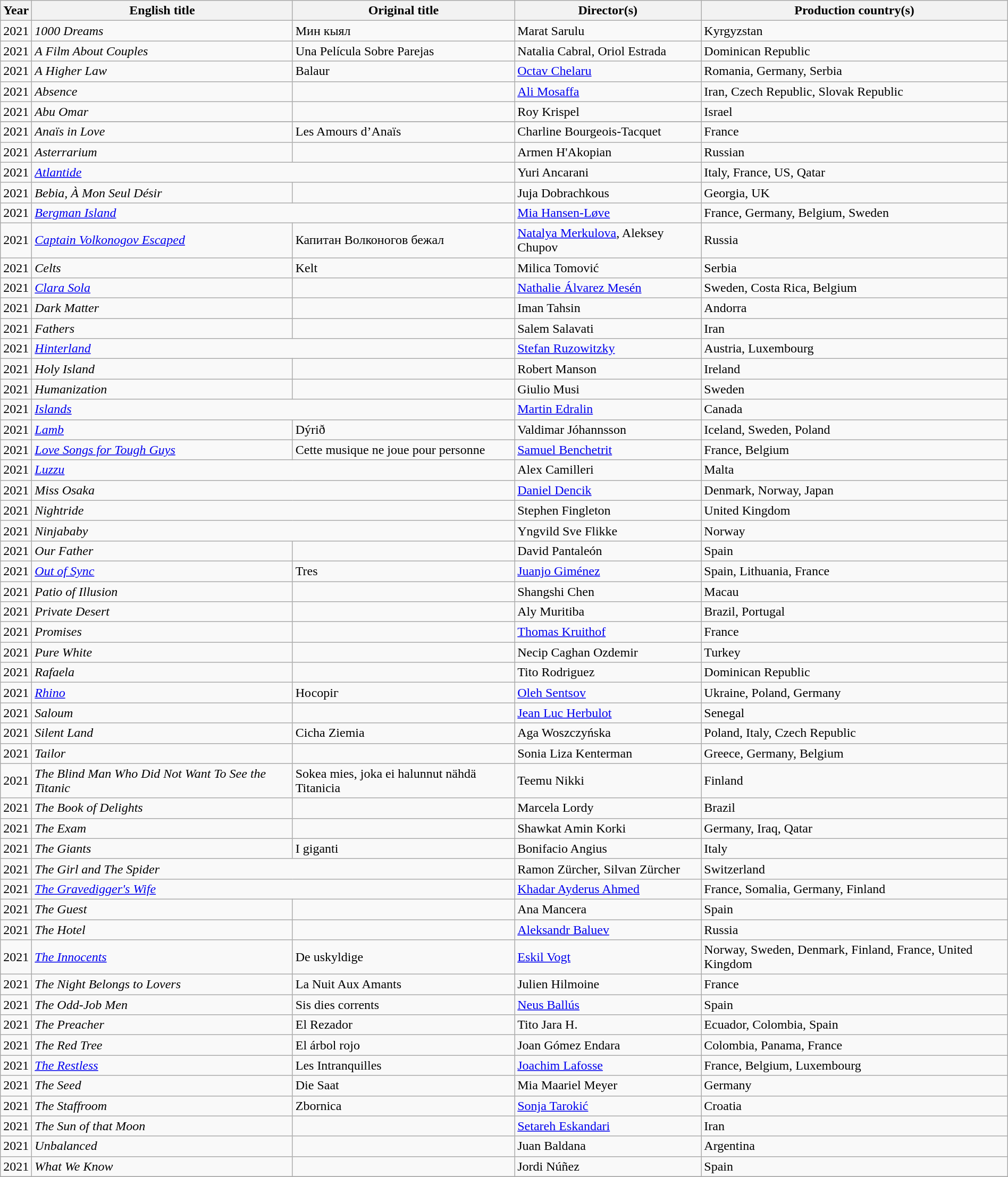<table class="sortable wikitable" style="width:100%; margin-bottom:4px" cellpadding="5">
<tr>
<th scope="col">Year</th>
<th scope="col">English title</th>
<th scope="col">Original title</th>
<th scope="col">Director(s)</th>
<th scope="col">Production country(s)</th>
</tr>
<tr>
<td>2021</td>
<td><em>1000 Dreams</em></td>
<td>Мин кыял</td>
<td>Marat Sarulu</td>
<td>Kyrgyzstan</td>
</tr>
<tr>
<td>2021</td>
<td><em>A Film About Couples</em></td>
<td>Una Película Sobre Parejas</td>
<td>Natalia Cabral, Oriol Estrada</td>
<td>Dominican Republic</td>
</tr>
<tr>
<td>2021</td>
<td><em>A Higher Law</em></td>
<td>Balaur</td>
<td><a href='#'>Octav Chelaru</a></td>
<td>Romania, Germany, Serbia</td>
</tr>
<tr>
<td>2021</td>
<td><em>Absence</em></td>
<td></td>
<td><a href='#'>Ali Mosaffa</a></td>
<td>Iran, Czech Republic, Slovak Republic</td>
</tr>
<tr>
<td>2021</td>
<td><em>Abu Omar</em></td>
<td></td>
<td>Roy Krispel</td>
<td>Israel</td>
</tr>
<tr>
</tr>
<tr>
<td>2021</td>
<td><em>Anaïs in Love</em></td>
<td>Les Amours d’Anaïs</td>
<td>Charline Bourgeois-Tacquet</td>
<td>France</td>
</tr>
<tr>
<td>2021</td>
<td><em>Asterrarium</em></td>
<td></td>
<td>Armen H'Akopian</td>
<td>Russian</td>
</tr>
<tr>
<td>2021</td>
<td colspan=2><em><a href='#'>Atlantide</a></em></td>
<td>Yuri Ancarani</td>
<td>Italy, France, US, Qatar</td>
</tr>
<tr>
<td>2021</td>
<td><em>Bebia, À Mon Seul Désir</em></td>
<td></td>
<td>Juja Dobrachkous</td>
<td>Georgia, UK</td>
</tr>
<tr>
<td>2021</td>
<td colspan=2><em><a href='#'>Bergman Island</a></em></td>
<td><a href='#'>Mia Hansen-Løve</a></td>
<td>France, Germany, Belgium, Sweden</td>
</tr>
<tr>
<td>2021</td>
<td><em><a href='#'>Captain Volkonogov Escaped</a></em></td>
<td>Капитан Волконогов бежал</td>
<td><a href='#'>Natalya Merkulova</a>, Aleksey Chupov</td>
<td>Russia</td>
</tr>
<tr>
<td>2021</td>
<td><em>Celts</em></td>
<td>Kelt</td>
<td>Milica Tomović</td>
<td>Serbia</td>
</tr>
<tr>
<td>2021</td>
<td><em><a href='#'>Clara Sola</a></em></td>
<td></td>
<td><a href='#'>Nathalie Álvarez Mesén</a></td>
<td>Sweden, Costa Rica, Belgium</td>
</tr>
<tr>
<td>2021</td>
<td><em>Dark Matter</em></td>
<td></td>
<td>Iman Tahsin</td>
<td>Andorra</td>
</tr>
<tr>
<td>2021</td>
<td><em>Fathers</em></td>
<td></td>
<td>Salem Salavati</td>
<td>Iran</td>
</tr>
<tr>
<td>2021</td>
<td colspan=2><em><a href='#'>Hinterland</a></em></td>
<td><a href='#'>Stefan Ruzowitzky</a></td>
<td>Austria, Luxembourg</td>
</tr>
<tr>
<td>2021</td>
<td><em>Holy Island</em></td>
<td></td>
<td>Robert Manson</td>
<td>Ireland</td>
</tr>
<tr>
<td>2021</td>
<td><em>Humanization</em></td>
<td></td>
<td>Giulio Musi</td>
<td>Sweden</td>
</tr>
<tr>
<td>2021</td>
<td colspan=2><em><a href='#'>Islands</a></em></td>
<td><a href='#'>Martin Edralin</a></td>
<td>Canada</td>
</tr>
<tr>
<td>2021</td>
<td><em><a href='#'>Lamb</a></em></td>
<td>Dýrið</td>
<td>Valdimar Jóhannsson</td>
<td>Iceland, Sweden, Poland</td>
</tr>
<tr>
<td>2021</td>
<td><em><a href='#'>Love Songs for Tough Guys</a></em></td>
<td>Cette musique ne joue pour personne</td>
<td><a href='#'>Samuel Benchetrit</a></td>
<td>France, Belgium</td>
</tr>
<tr>
<td>2021</td>
<td colspan=2><em><a href='#'>Luzzu</a></em></td>
<td>Alex Camilleri</td>
<td>Malta</td>
</tr>
<tr>
<td>2021</td>
<td colspan=2><em>Miss Osaka</em></td>
<td><a href='#'>Daniel Dencik</a></td>
<td>Denmark, Norway, Japan</td>
</tr>
<tr>
<td>2021</td>
<td colspan=2><em>Nightride</em></td>
<td>Stephen Fingleton</td>
<td>United Kingdom</td>
</tr>
<tr>
<td>2021</td>
<td colspan=2><em>Ninjababy</em></td>
<td>Yngvild Sve Flikke</td>
<td>Norway</td>
</tr>
<tr>
<td>2021</td>
<td><em>Our Father</em></td>
<td></td>
<td>David Pantaleón</td>
<td>Spain</td>
</tr>
<tr>
<td>2021</td>
<td><em><a href='#'>Out of Sync</a></em></td>
<td>Tres</td>
<td><a href='#'>Juanjo Giménez</a></td>
<td>Spain, Lithuania, France</td>
</tr>
<tr>
<td>2021</td>
<td><em>Patio of Illusion</em></td>
<td></td>
<td>Shangshi Chen</td>
<td>Macau</td>
</tr>
<tr>
<td>2021</td>
<td><em>Private Desert</em></td>
<td></td>
<td>Aly Muritiba</td>
<td>Brazil, Portugal</td>
</tr>
<tr>
<td>2021</td>
<td><em>Promises</em></td>
<td></td>
<td><a href='#'>Thomas Kruithof</a></td>
<td>France</td>
</tr>
<tr>
<td>2021</td>
<td><em>Pure White</em></td>
<td></td>
<td>Necip Caghan Ozdemir</td>
<td>Turkey</td>
</tr>
<tr>
<td>2021</td>
<td><em>Rafaela</em></td>
<td></td>
<td>Tito Rodriguez</td>
<td>Dominican Republic</td>
</tr>
<tr>
<td>2021</td>
<td><em><a href='#'>Rhino</a></em></td>
<td>Носоріг</td>
<td><a href='#'>Oleh Sentsov</a></td>
<td>Ukraine, Poland, Germany</td>
</tr>
<tr>
<td>2021</td>
<td><em>Saloum</em></td>
<td></td>
<td><a href='#'>Jean Luc Herbulot</a></td>
<td>Senegal</td>
</tr>
<tr>
<td>2021</td>
<td><em>Silent Land</em></td>
<td>Cicha Ziemia</td>
<td>Aga Woszczyńska</td>
<td>Poland, Italy, Czech Republic</td>
</tr>
<tr>
<td>2021</td>
<td><em>Tailor</em></td>
<td></td>
<td>Sonia Liza Kenterman</td>
<td>Greece, Germany, Belgium</td>
</tr>
<tr>
<td>2021</td>
<td><em>The Blind Man Who Did Not Want To See the Titanic</em></td>
<td>Sokea mies, joka ei halunnut nähdä Titanicia</td>
<td>Teemu Nikki</td>
<td>Finland</td>
</tr>
<tr>
<td>2021</td>
<td><em>The Book of Delights</em></td>
<td></td>
<td>Marcela Lordy</td>
<td>Brazil</td>
</tr>
<tr>
<td>2021</td>
<td><em>The Exam</em></td>
<td></td>
<td>Shawkat Amin Korki</td>
<td>Germany, Iraq, Qatar</td>
</tr>
<tr>
<td>2021</td>
<td><em>The Giants</em></td>
<td>I giganti</td>
<td>Bonifacio Angius</td>
<td>Italy</td>
</tr>
<tr>
<td>2021</td>
<td colspan=2><em>The Girl and The Spider</em></td>
<td>Ramon Zürcher, Silvan Zürcher</td>
<td>Switzerland</td>
</tr>
<tr>
<td>2021</td>
<td colspan=2><em><a href='#'>The Gravedigger's Wife</a></em></td>
<td><a href='#'>Khadar Ayderus Ahmed</a></td>
<td>France, Somalia, Germany, Finland</td>
</tr>
<tr>
<td>2021</td>
<td><em>The Guest</em></td>
<td></td>
<td>Ana Mancera</td>
<td>Spain</td>
</tr>
<tr>
<td>2021</td>
<td><em>The Hotel</em></td>
<td></td>
<td><a href='#'>Aleksandr Baluev</a></td>
<td>Russia</td>
</tr>
<tr>
<td>2021</td>
<td><em><a href='#'>The Innocents</a></em></td>
<td>De uskyldige</td>
<td><a href='#'>Eskil Vogt</a></td>
<td>Norway, Sweden, Denmark, Finland, France, United Kingdom</td>
</tr>
<tr>
<td>2021</td>
<td><em>The Night Belongs to Lovers</em></td>
<td>La Nuit Aux Amants</td>
<td>Julien Hilmoine</td>
<td>France</td>
</tr>
<tr>
<td>2021</td>
<td><em>The Odd-Job Men</em></td>
<td>Sis dies corrents</td>
<td><a href='#'>Neus Ballús</a></td>
<td>Spain</td>
</tr>
<tr>
<td>2021</td>
<td><em>The Preacher</em></td>
<td>El Rezador</td>
<td>Tito Jara H.</td>
<td>Ecuador, Colombia, Spain</td>
</tr>
<tr>
<td>2021</td>
<td><em>The Red Tree</em></td>
<td>El árbol rojo</td>
<td>Joan Gómez Endara</td>
<td>Colombia, Panama, France</td>
</tr>
<tr>
<td>2021</td>
<td><em><a href='#'>The Restless</a></em></td>
<td>Les Intranquilles</td>
<td><a href='#'>Joachim Lafosse</a></td>
<td>France, Belgium, Luxembourg</td>
</tr>
<tr>
<td>2021</td>
<td><em>The Seed</em></td>
<td>Die Saat</td>
<td>Mia Maariel Meyer</td>
<td>Germany</td>
</tr>
<tr>
<td>2021</td>
<td><em>The Staffroom</em></td>
<td>Zbornica</td>
<td><a href='#'>Sonja Tarokić</a></td>
<td>Croatia</td>
</tr>
<tr>
<td>2021</td>
<td><em>The Sun of that Moon</em></td>
<td></td>
<td><a href='#'>Setareh Eskandari</a></td>
<td>Iran</td>
</tr>
<tr>
<td>2021</td>
<td><em>Unbalanced</em></td>
<td></td>
<td>Juan Baldana</td>
<td>Argentina</td>
</tr>
<tr>
<td>2021</td>
<td><em>What We Know</em></td>
<td></td>
<td>Jordi Núñez</td>
<td>Spain</td>
</tr>
<tr>
</tr>
</table>
